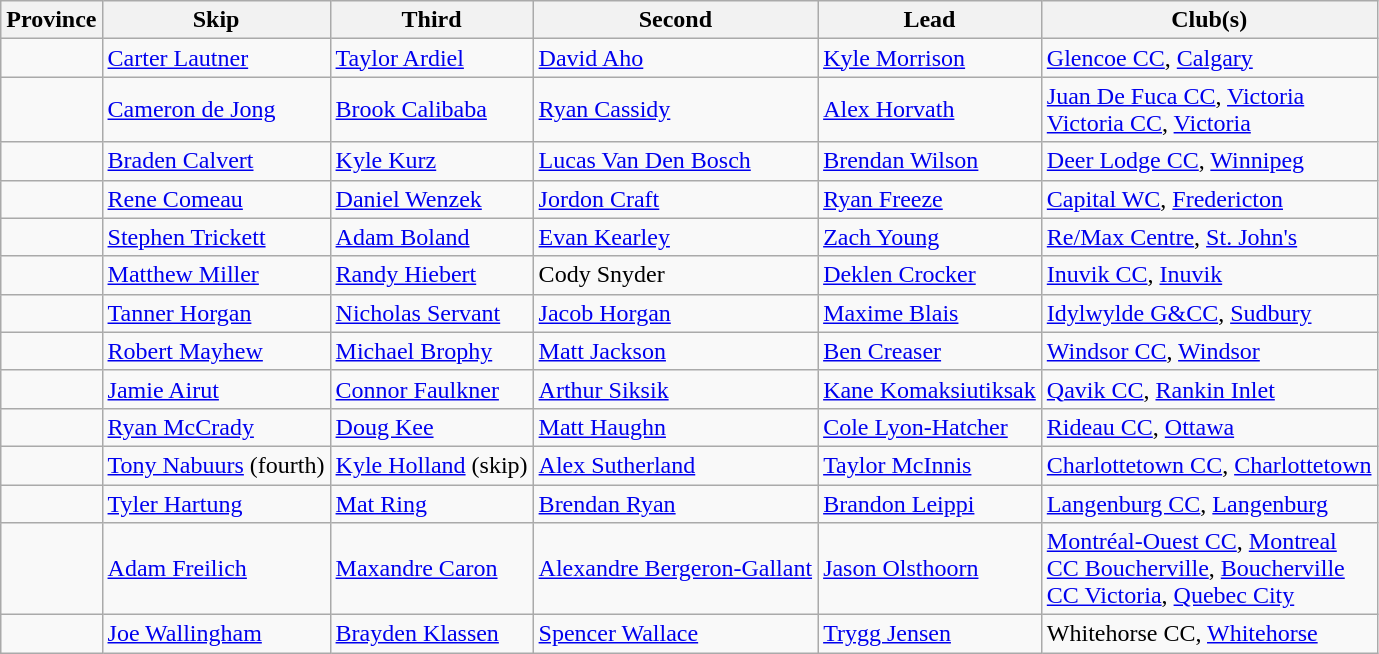<table class="wikitable">
<tr>
<th>Province</th>
<th>Skip</th>
<th>Third</th>
<th>Second</th>
<th>Lead</th>
<th>Club(s)</th>
</tr>
<tr>
<td></td>
<td><a href='#'>Carter Lautner</a></td>
<td><a href='#'>Taylor Ardiel</a></td>
<td><a href='#'>David Aho</a></td>
<td><a href='#'>Kyle Morrison</a></td>
<td><a href='#'>Glencoe CC</a>, <a href='#'>Calgary</a></td>
</tr>
<tr>
<td></td>
<td><a href='#'>Cameron de Jong</a></td>
<td><a href='#'>Brook Calibaba</a></td>
<td><a href='#'>Ryan Cassidy</a></td>
<td><a href='#'>Alex Horvath</a></td>
<td><a href='#'>Juan De Fuca CC</a>, <a href='#'>Victoria</a><br><a href='#'>Victoria CC</a>, <a href='#'>Victoria</a></td>
</tr>
<tr>
<td></td>
<td><a href='#'>Braden Calvert</a></td>
<td><a href='#'>Kyle Kurz</a></td>
<td><a href='#'>Lucas Van Den Bosch</a></td>
<td><a href='#'>Brendan Wilson</a></td>
<td><a href='#'>Deer Lodge CC</a>, <a href='#'>Winnipeg</a></td>
</tr>
<tr>
<td></td>
<td><a href='#'>Rene Comeau</a></td>
<td><a href='#'>Daniel Wenzek</a></td>
<td><a href='#'>Jordon Craft</a></td>
<td><a href='#'>Ryan Freeze</a></td>
<td><a href='#'>Capital WC</a>, <a href='#'>Fredericton</a></td>
</tr>
<tr>
<td></td>
<td><a href='#'>Stephen Trickett</a></td>
<td><a href='#'>Adam Boland</a></td>
<td><a href='#'>Evan Kearley</a></td>
<td><a href='#'>Zach Young</a></td>
<td><a href='#'>Re/Max Centre</a>, <a href='#'>St. John's</a></td>
</tr>
<tr>
<td></td>
<td><a href='#'>Matthew Miller</a></td>
<td><a href='#'>Randy Hiebert</a></td>
<td>Cody Snyder</td>
<td><a href='#'>Deklen Crocker</a></td>
<td><a href='#'>Inuvik CC</a>, <a href='#'>Inuvik</a></td>
</tr>
<tr>
<td></td>
<td><a href='#'>Tanner Horgan</a></td>
<td><a href='#'>Nicholas Servant</a></td>
<td><a href='#'>Jacob Horgan</a></td>
<td><a href='#'>Maxime Blais</a></td>
<td><a href='#'>Idylwylde G&CC</a>, <a href='#'>Sudbury</a></td>
</tr>
<tr>
<td></td>
<td><a href='#'>Robert Mayhew</a></td>
<td><a href='#'>Michael Brophy</a></td>
<td><a href='#'>Matt Jackson</a></td>
<td><a href='#'>Ben Creaser</a></td>
<td><a href='#'>Windsor CC</a>, <a href='#'>Windsor</a></td>
</tr>
<tr>
<td></td>
<td><a href='#'>Jamie Airut</a></td>
<td><a href='#'>Connor Faulkner</a></td>
<td><a href='#'>Arthur Siksik</a></td>
<td><a href='#'>Kane Komaksiutiksak</a></td>
<td><a href='#'>Qavik CC</a>, <a href='#'>Rankin Inlet</a></td>
</tr>
<tr>
<td></td>
<td><a href='#'>Ryan McCrady</a></td>
<td><a href='#'>Doug Kee</a></td>
<td><a href='#'>Matt Haughn</a></td>
<td><a href='#'>Cole Lyon-Hatcher</a></td>
<td><a href='#'>Rideau CC</a>, <a href='#'>Ottawa</a></td>
</tr>
<tr>
<td></td>
<td><a href='#'>Tony Nabuurs</a> (fourth)</td>
<td><a href='#'>Kyle Holland</a> (skip)</td>
<td><a href='#'>Alex Sutherland</a></td>
<td><a href='#'>Taylor McInnis</a></td>
<td><a href='#'>Charlottetown CC</a>, <a href='#'>Charlottetown</a></td>
</tr>
<tr>
<td></td>
<td><a href='#'>Tyler Hartung</a></td>
<td><a href='#'>Mat Ring</a></td>
<td><a href='#'>Brendan Ryan</a></td>
<td><a href='#'>Brandon Leippi</a></td>
<td><a href='#'>Langenburg CC</a>, <a href='#'>Langenburg</a></td>
</tr>
<tr>
<td></td>
<td><a href='#'>Adam Freilich</a></td>
<td><a href='#'>Maxandre Caron</a></td>
<td><a href='#'>Alexandre Bergeron-Gallant</a></td>
<td><a href='#'>Jason Olsthoorn</a></td>
<td><a href='#'>Montréal-Ouest CC</a>, <a href='#'>Montreal</a><br><a href='#'>CC Boucherville</a>, <a href='#'>Boucherville</a><br><a href='#'>CC Victoria</a>, <a href='#'>Quebec City</a></td>
</tr>
<tr>
<td></td>
<td><a href='#'>Joe Wallingham</a></td>
<td><a href='#'>Brayden Klassen</a></td>
<td><a href='#'>Spencer Wallace</a></td>
<td><a href='#'>Trygg Jensen</a></td>
<td>Whitehorse CC, <a href='#'>Whitehorse</a></td>
</tr>
</table>
